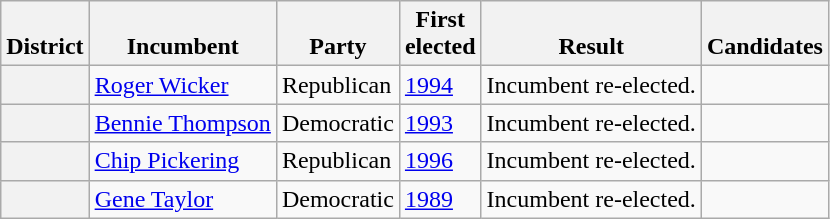<table class=wikitable>
<tr valign=bottom>
<th>District</th>
<th>Incumbent</th>
<th>Party</th>
<th>First<br>elected</th>
<th>Result</th>
<th>Candidates</th>
</tr>
<tr>
<th></th>
<td><a href='#'>Roger Wicker</a></td>
<td>Republican</td>
<td><a href='#'>1994</a></td>
<td>Incumbent re-elected.</td>
<td nowrap></td>
</tr>
<tr>
<th></th>
<td><a href='#'>Bennie Thompson</a></td>
<td>Democratic</td>
<td><a href='#'>1993 </a></td>
<td>Incumbent re-elected.</td>
<td nowrap></td>
</tr>
<tr>
<th></th>
<td><a href='#'>Chip Pickering</a></td>
<td>Republican</td>
<td><a href='#'>1996</a></td>
<td>Incumbent re-elected.</td>
<td nowrap></td>
</tr>
<tr>
<th></th>
<td><a href='#'>Gene Taylor</a></td>
<td>Democratic</td>
<td><a href='#'>1989 </a></td>
<td>Incumbent re-elected.</td>
<td nowrap></td>
</tr>
</table>
